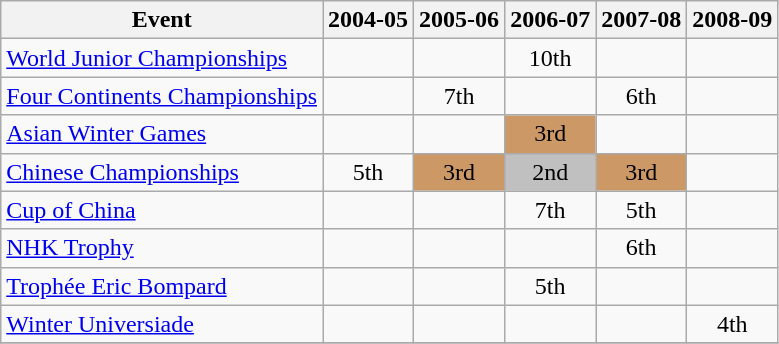<table class="wikitable">
<tr>
<th>Event</th>
<th>2004-05</th>
<th>2005-06</th>
<th>2006-07</th>
<th>2007-08</th>
<th>2008-09</th>
</tr>
<tr>
<td><a href='#'>World Junior Championships</a></td>
<td></td>
<td></td>
<td align="center">10th</td>
<td></td>
<td></td>
</tr>
<tr>
<td><a href='#'>Four Continents Championships</a></td>
<td></td>
<td align="center">7th</td>
<td></td>
<td align="center">6th</td>
<td></td>
</tr>
<tr>
<td><a href='#'>Asian Winter Games</a></td>
<td></td>
<td></td>
<td align="center" bgcolor="#cc9966">3rd</td>
<td></td>
<td></td>
</tr>
<tr>
<td><a href='#'>Chinese Championships</a></td>
<td align="center">5th</td>
<td align="center" bgcolor="#cc9966">3rd</td>
<td align="center" bgcolor="silver">2nd</td>
<td align="center" bgcolor="#cc9966">3rd</td>
<td></td>
</tr>
<tr>
<td><a href='#'>Cup of China</a></td>
<td></td>
<td></td>
<td align="center">7th</td>
<td align="center">5th</td>
<td></td>
</tr>
<tr>
<td><a href='#'>NHK Trophy</a></td>
<td></td>
<td></td>
<td></td>
<td align="center">6th</td>
<td></td>
</tr>
<tr>
<td><a href='#'>Trophée Eric Bompard</a></td>
<td></td>
<td></td>
<td align="center">5th</td>
<td></td>
<td></td>
</tr>
<tr>
<td><a href='#'>Winter Universiade</a></td>
<td></td>
<td></td>
<td></td>
<td></td>
<td align="center">4th</td>
</tr>
<tr>
</tr>
</table>
